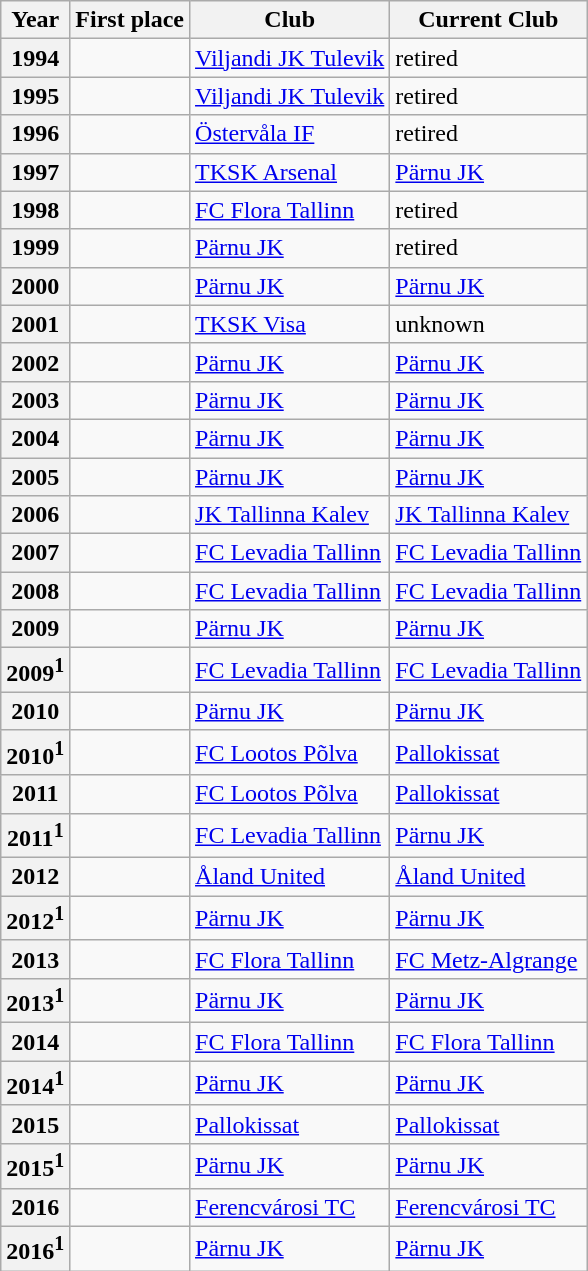<table class="wikitable plainrowheaders sortable">
<tr>
<th scope=col>Year</th>
<th scope=col>First place</th>
<th scope=col>Club</th>
<th scope=col>Current Club</th>
</tr>
<tr>
<th scope=row style=text-align:center>1994</th>
<td></td>
<td> <a href='#'>Viljandi JK Tulevik</a></td>
<td> retired</td>
</tr>
<tr>
<th scope=row style=text-align:center>1995</th>
<td></td>
<td> <a href='#'>Viljandi JK Tulevik</a></td>
<td> retired</td>
</tr>
<tr>
<th scope=row style=text-align:center>1996</th>
<td></td>
<td> <a href='#'>Östervåla IF</a></td>
<td> retired</td>
</tr>
<tr>
<th scope=row style=text-align:center>1997</th>
<td></td>
<td> <a href='#'>TKSK Arsenal</a></td>
<td> <a href='#'>Pärnu JK</a></td>
</tr>
<tr>
<th scope=row style=text-align:center>1998</th>
<td></td>
<td> <a href='#'>FC Flora Tallinn</a></td>
<td> retired</td>
</tr>
<tr>
<th scope=row style=text-align:center>1999</th>
<td></td>
<td> <a href='#'>Pärnu JK</a></td>
<td> retired</td>
</tr>
<tr>
<th scope=row style=text-align:center>2000</th>
<td></td>
<td> <a href='#'>Pärnu JK</a></td>
<td> <a href='#'>Pärnu JK</a></td>
</tr>
<tr>
<th scope=row style=text-align:center>2001</th>
<td></td>
<td> <a href='#'>TKSK Visa</a></td>
<td> unknown</td>
</tr>
<tr>
<th scope=row style=text-align:center>2002</th>
<td></td>
<td> <a href='#'>Pärnu JK</a></td>
<td> <a href='#'>Pärnu JK</a></td>
</tr>
<tr>
<th scope=row style=text-align:center>2003</th>
<td></td>
<td> <a href='#'>Pärnu JK</a></td>
<td> <a href='#'>Pärnu JK</a></td>
</tr>
<tr>
<th scope=row style=text-align:center>2004</th>
<td></td>
<td> <a href='#'>Pärnu JK</a></td>
<td> <a href='#'>Pärnu JK</a></td>
</tr>
<tr>
<th scope=row style=text-align:center>2005</th>
<td></td>
<td> <a href='#'>Pärnu JK</a></td>
<td> <a href='#'>Pärnu JK</a></td>
</tr>
<tr>
<th scope=row style=text-align:center>2006</th>
<td></td>
<td> <a href='#'>JK Tallinna Kalev</a></td>
<td> <a href='#'>JK Tallinna Kalev</a></td>
</tr>
<tr>
<th scope=row style=text-align:center>2007</th>
<td></td>
<td> <a href='#'>FC Levadia Tallinn</a></td>
<td> <a href='#'>FC Levadia Tallinn</a></td>
</tr>
<tr>
<th scope=row style=text-align:center>2008</th>
<td></td>
<td> <a href='#'>FC Levadia Tallinn</a></td>
<td> <a href='#'>FC Levadia Tallinn</a></td>
</tr>
<tr>
<th scope=row style=text-align:center>2009</th>
<td></td>
<td> <a href='#'>Pärnu JK</a></td>
<td> <a href='#'>Pärnu JK</a></td>
</tr>
<tr>
<th scope=row style=text-align:center>2009<sup>1</sup></th>
<td></td>
<td> <a href='#'>FC Levadia Tallinn</a></td>
<td> <a href='#'>FC Levadia Tallinn</a></td>
</tr>
<tr>
<th scope=row style=text-align:center>2010</th>
<td></td>
<td> <a href='#'>Pärnu JK</a></td>
<td> <a href='#'>Pärnu JK</a></td>
</tr>
<tr>
<th scope=row style=text-align:center>2010<sup>1</sup></th>
<td></td>
<td> <a href='#'>FC Lootos Põlva</a></td>
<td> <a href='#'>Pallokissat</a></td>
</tr>
<tr>
<th scope=row style=text-align:center>2011</th>
<td></td>
<td> <a href='#'>FC Lootos Põlva</a></td>
<td> <a href='#'>Pallokissat</a></td>
</tr>
<tr>
<th scope=row style=text-align:center>2011<sup>1</sup></th>
<td></td>
<td> <a href='#'>FC Levadia Tallinn</a></td>
<td> <a href='#'>Pärnu JK</a></td>
</tr>
<tr>
<th scope=row style=text-align:center>2012</th>
<td></td>
<td> <a href='#'>Åland United</a></td>
<td> <a href='#'>Åland United</a></td>
</tr>
<tr>
<th scope=row style=text-align:center>2012<sup>1</sup></th>
<td></td>
<td> <a href='#'>Pärnu JK</a></td>
<td> <a href='#'>Pärnu JK</a></td>
</tr>
<tr>
<th scope=row style=text-align:center>2013</th>
<td></td>
<td> <a href='#'>FC Flora Tallinn</a></td>
<td> <a href='#'>FC Metz-Algrange</a></td>
</tr>
<tr>
<th scope=row style=text-align:center>2013<sup>1</sup></th>
<td></td>
<td> <a href='#'>Pärnu JK</a></td>
<td> <a href='#'>Pärnu JK</a></td>
</tr>
<tr>
<th scope=row style=text-align:center>2014</th>
<td></td>
<td> <a href='#'>FC Flora Tallinn</a></td>
<td> <a href='#'>FC Flora Tallinn</a></td>
</tr>
<tr>
<th scope=row style=text-align:center>2014<sup>1</sup></th>
<td></td>
<td> <a href='#'>Pärnu JK</a></td>
<td> <a href='#'>Pärnu JK</a></td>
</tr>
<tr>
<th scope=row style=text-align:center>2015</th>
<td></td>
<td> <a href='#'>Pallokissat</a></td>
<td> <a href='#'>Pallokissat</a></td>
</tr>
<tr>
<th scope=row style=text-align:center>2015<sup>1</sup></th>
<td></td>
<td> <a href='#'>Pärnu JK</a></td>
<td> <a href='#'>Pärnu JK</a></td>
</tr>
<tr>
<th scope=row style=text-align:center>2016</th>
<td></td>
<td> <a href='#'>Ferencvárosi TC</a></td>
<td> <a href='#'>Ferencvárosi TC</a></td>
</tr>
<tr>
<th scope=row style=text-align:center>2016<sup>1</sup></th>
<td></td>
<td> <a href='#'>Pärnu JK</a></td>
<td> <a href='#'>Pärnu JK</a></td>
</tr>
</table>
